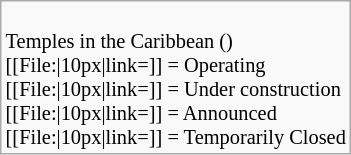<table class="wikitable floatright" style="font-size: 85%;">
<tr>
<td><br>Temples in the Caribbean ()<br>
[[File:|10px|link=]] = Operating<br>
[[File:|10px|link=]] = Under construction<br>
[[File:|10px|link=]] = Announced<br>
[[File:|10px|link=]] = Temporarily Closed</td>
</tr>
</table>
